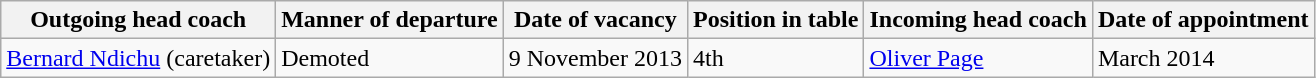<table class="wikitable">
<tr>
<th>Outgoing head coach</th>
<th>Manner of departure</th>
<th>Date of vacancy</th>
<th>Position in table</th>
<th>Incoming head coach</th>
<th>Date of appointment</th>
</tr>
<tr>
<td> <a href='#'>Bernard Ndichu</a> (caretaker)</td>
<td>Demoted</td>
<td>9 November 2013</td>
<td>4th</td>
<td> <a href='#'>Oliver Page</a></td>
<td>March 2014</td>
</tr>
</table>
